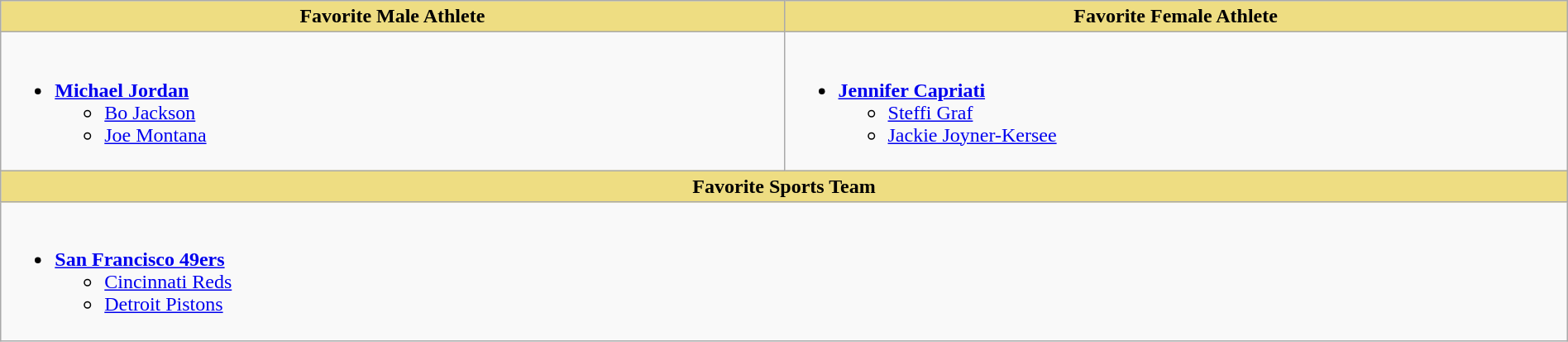<table class="wikitable" style="width:100%">
<tr>
<th style="background:#EEDD82; width:50%">Favorite Male Athlete</th>
<th style="background:#EEDD82; width:50%">Favorite Female Athlete</th>
</tr>
<tr>
<td valign="top"><br><ul><li><strong><a href='#'>Michael Jordan</a></strong><ul><li><a href='#'>Bo Jackson</a></li><li><a href='#'>Joe Montana</a></li></ul></li></ul></td>
<td valign="top"><br><ul><li><strong><a href='#'>Jennifer Capriati</a></strong><ul><li><a href='#'>Steffi Graf</a></li><li><a href='#'>Jackie Joyner-Kersee</a></li></ul></li></ul></td>
</tr>
<tr>
<th style="background:#EEDD82;" colspan="2">Favorite Sports Team</th>
</tr>
<tr>
<td colspan="2" valign="top"><br><ul><li><strong><a href='#'>San Francisco 49ers</a></strong><ul><li><a href='#'>Cincinnati Reds</a></li><li><a href='#'>Detroit Pistons</a></li></ul></li></ul></td>
</tr>
</table>
